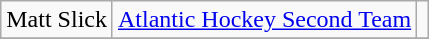<table class="wikitable">
<tr>
<td>Matt Slick</td>
<td><a href='#'>Atlantic Hockey Second Team</a></td>
<td></td>
</tr>
<tr>
</tr>
</table>
